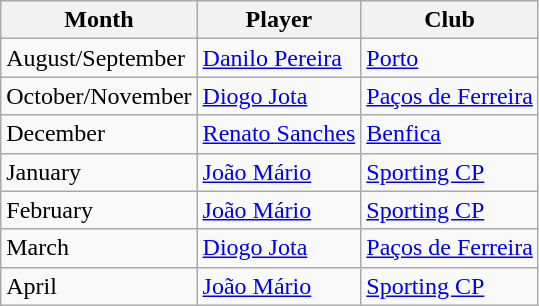<table class="wikitable">
<tr>
<th>Month</th>
<th>Player</th>
<th>Club</th>
</tr>
<tr>
<td>August/September</td>
<td> <a href='#'>Danilo Pereira</a></td>
<td><a href='#'>Porto</a></td>
</tr>
<tr>
<td>October/November</td>
<td> <a href='#'>Diogo Jota</a></td>
<td><a href='#'>Paços de Ferreira</a></td>
</tr>
<tr>
<td>December</td>
<td> <a href='#'>Renato Sanches</a></td>
<td><a href='#'>Benfica</a></td>
</tr>
<tr>
<td>January</td>
<td> <a href='#'>João Mário</a></td>
<td><a href='#'>Sporting CP</a></td>
</tr>
<tr>
<td>February</td>
<td> <a href='#'>João Mário</a></td>
<td><a href='#'>Sporting CP</a></td>
</tr>
<tr>
<td>March</td>
<td> <a href='#'>Diogo Jota</a></td>
<td><a href='#'>Paços de Ferreira</a></td>
</tr>
<tr>
<td>April</td>
<td> <a href='#'>João Mário</a></td>
<td><a href='#'>Sporting CP</a></td>
</tr>
</table>
